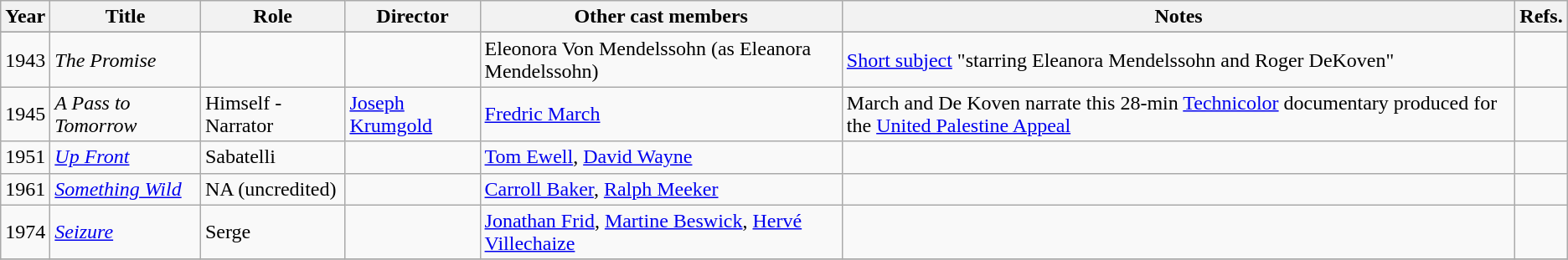<table class="wikitable sortable">
<tr>
<th scope="col">Year</th>
<th scope="col">Title</th>
<th scope="col" class="unsortable">Role</th>
<th scope="col">Director</th>
<th scope="col" class="unsortable">Other cast members</th>
<th scope="col">Notes</th>
<th scope="col" class="unsortable">Refs.</th>
</tr>
<tr>
</tr>
<tr>
<td scope="row">1943</td>
<td><em>The Promise</em></td>
<td></td>
<td></td>
<td>Eleonora Von Mendelssohn (as Eleanora Mendelssohn)</td>
<td><a href='#'>Short subject</a> "starring Eleanora Mendelssohn and Roger DeKoven"</td>
<td></td>
</tr>
<tr>
<td scope="row">1945</td>
<td><em>A Pass to Tomorrow</em></td>
<td>Himself - Narrator</td>
<td><a href='#'>Joseph Krumgold</a></td>
<td><a href='#'>Fredric March</a></td>
<td>March and De Koven narrate this 28-min <a href='#'>Technicolor</a> documentary produced for the <a href='#'>United Palestine Appeal</a></td>
<td></td>
</tr>
<tr>
<td scope="row">1951</td>
<td><em><a href='#'>Up Front</a></em></td>
<td>Sabatelli</td>
<td></td>
<td><a href='#'>Tom Ewell</a>, <a href='#'>David Wayne</a></td>
<td></td>
<td></td>
</tr>
<tr>
<td scope="row">1961</td>
<td><em><a href='#'>Something Wild</a></em></td>
<td>NA (uncredited)</td>
<td></td>
<td><a href='#'>Carroll Baker</a>, <a href='#'>Ralph Meeker</a></td>
<td></td>
<td></td>
</tr>
<tr>
<td scope="row">1974</td>
<td><em><a href='#'>Seizure</a></em></td>
<td>Serge</td>
<td></td>
<td><a href='#'>Jonathan Frid</a>, <a href='#'>Martine Beswick</a>, <a href='#'>Hervé Villechaize</a></td>
<td></td>
<td></td>
</tr>
<tr>
</tr>
</table>
